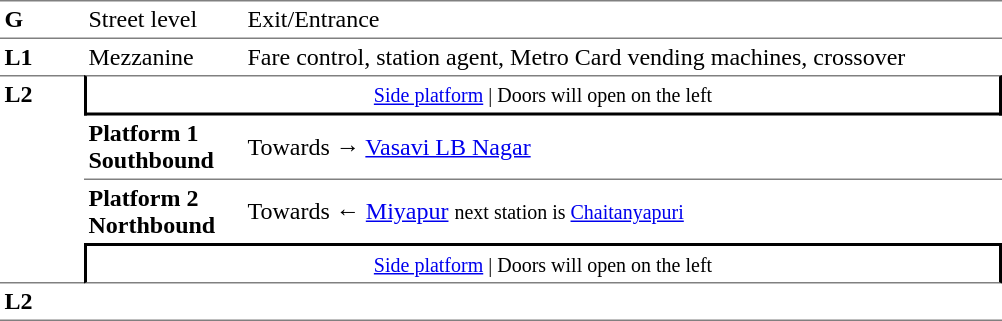<table table border=0 cellspacing=0 cellpadding=3>
<tr>
<td style="border-bottom:solid 1px gray;border-top:solid 1px gray;" width=50 valign=top><strong>G</strong></td>
<td style="border-top:solid 1px gray;border-bottom:solid 1px gray;" width=100 valign=top>Street level</td>
<td style="border-top:solid 1px gray;border-bottom:solid 1px gray;" width=500 valign=top>Exit/Entrance</td>
</tr>
<tr>
<td valign=top><strong>L1</strong></td>
<td valign=top>Mezzanine</td>
<td valign=top>Fare control, station agent, Metro Card vending machines, crossover<br></td>
</tr>
<tr>
<td style="border-top:solid 1px gray;border-bottom:solid 1px gray;" width=50 rowspan=4 valign=top><strong>L2</strong></td>
<td style="border-top:solid 1px gray;border-right:solid 2px black;border-left:solid 2px black;border-bottom:solid 2px black;text-align:center;" colspan=2><small><a href='#'>Side platform</a> | Doors will open on the left </small></td>
</tr>
<tr>
<td style="border-bottom:solid 1px gray;" width=100><span><strong>Platform 1</strong><br><strong>Southbound</strong></span></td>
<td style="border-bottom:solid 1px gray;" width=500>Towards → <a href='#'>Vasavi LB Nagar</a></td>
</tr>
<tr>
<td><span><strong>Platform 2</strong><br><strong>Northbound</strong></span></td>
<td>Towards ← <a href='#'>Miyapur</a> <small>next station is <a href='#'>Chaitanyapuri</a></small></td>
</tr>
<tr>
<td style="border-top:solid 2px black;border-right:solid 2px black;border-left:solid 2px black;border-bottom:solid 1px gray;" colspan=2  align=center><small><a href='#'>Side platform</a> | Doors will open on the left </small></td>
</tr>
<tr>
<td style="border-bottom:solid 1px gray;" width=50 rowspan=2 valign=top><strong>L2</strong></td>
<td style="border-bottom:solid 1px gray;" width=100></td>
<td style="border-bottom:solid 1px gray;" width=500></td>
</tr>
<tr>
</tr>
</table>
